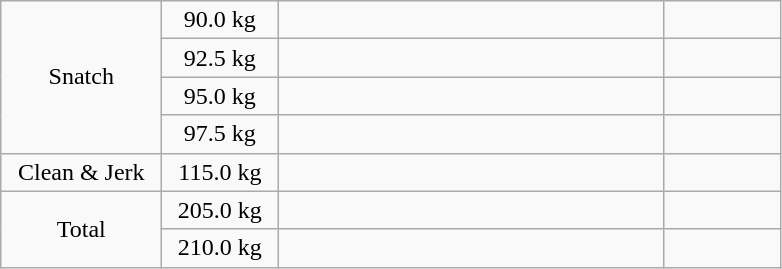<table class = "wikitable" style="text-align:center;">
<tr>
<td width=100 rowspan=4>Snatch</td>
<td width=70>90.0 kg</td>
<td width=250 align=left></td>
<td width=70></td>
</tr>
<tr>
<td>92.5 kg</td>
<td align=left></td>
<td></td>
</tr>
<tr>
<td>95.0 kg</td>
<td align=left></td>
<td></td>
</tr>
<tr>
<td>97.5 kg</td>
<td align=left></td>
<td></td>
</tr>
<tr>
<td>Clean & Jerk</td>
<td>115.0 kg</td>
<td align=left></td>
<td></td>
</tr>
<tr>
<td rowspan=2>Total</td>
<td>205.0 kg</td>
<td align=left></td>
<td></td>
</tr>
<tr>
<td>210.0 kg</td>
<td align=left></td>
<td></td>
</tr>
</table>
